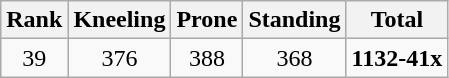<table class="wikitable" style="text-align:center">
<tr>
<th>Rank</th>
<th>Kneeling</th>
<th>Prone</th>
<th>Standing</th>
<th>Total</th>
</tr>
<tr>
<td>39</td>
<td>376</td>
<td>388</td>
<td>368</td>
<td><strong>1132-41x</strong></td>
</tr>
</table>
